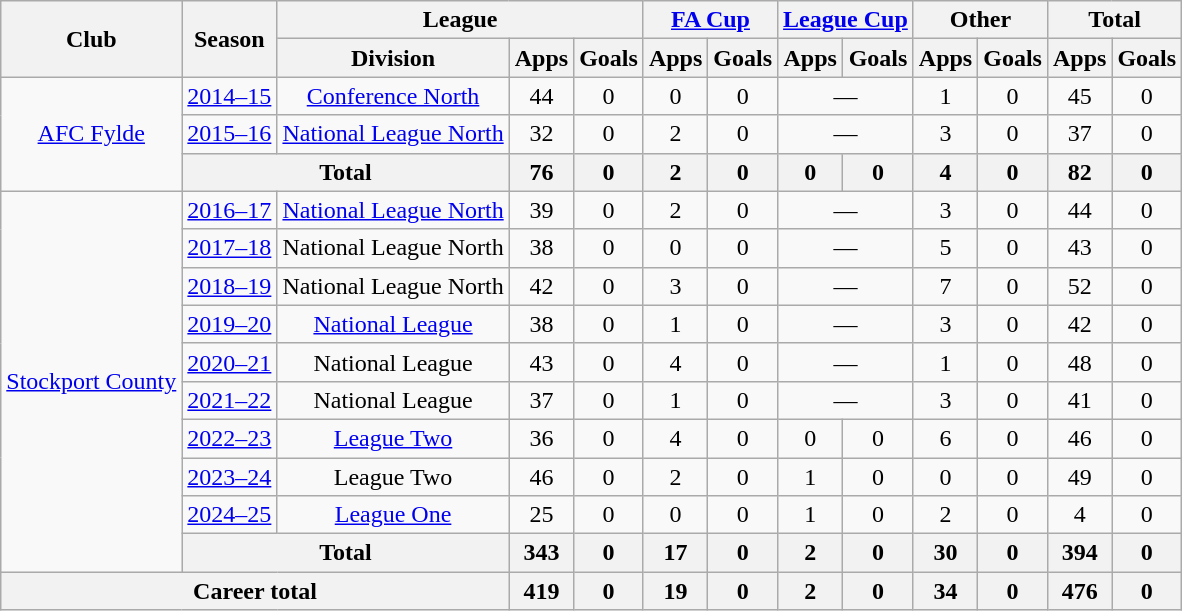<table class="wikitable" style="text-align: center">
<tr>
<th rowspan="2">Club</th>
<th rowspan="2">Season</th>
<th colspan="3">League</th>
<th colspan="2"><a href='#'>FA Cup</a></th>
<th colspan="2"><a href='#'>League Cup</a></th>
<th colspan="2">Other</th>
<th colspan="2">Total</th>
</tr>
<tr>
<th>Division</th>
<th>Apps</th>
<th>Goals</th>
<th>Apps</th>
<th>Goals</th>
<th>Apps</th>
<th>Goals</th>
<th>Apps</th>
<th>Goals</th>
<th>Apps</th>
<th>Goals</th>
</tr>
<tr>
<td rowspan=3><a href='#'>AFC Fylde</a></td>
<td><a href='#'>2014–15</a></td>
<td><a href='#'>Conference North</a></td>
<td>44</td>
<td>0</td>
<td>0</td>
<td>0</td>
<td colspan=2>—</td>
<td>1</td>
<td>0</td>
<td>45</td>
<td>0</td>
</tr>
<tr>
<td><a href='#'>2015–16</a></td>
<td><a href='#'>National League North</a></td>
<td>32</td>
<td>0</td>
<td>2</td>
<td>0</td>
<td colspan=2>—</td>
<td>3</td>
<td>0</td>
<td>37</td>
<td>0</td>
</tr>
<tr>
<th colspan=2>Total</th>
<th>76</th>
<th>0</th>
<th>2</th>
<th>0</th>
<th>0</th>
<th>0</th>
<th>4</th>
<th>0</th>
<th>82</th>
<th>0</th>
</tr>
<tr>
<td rowspan=10><a href='#'>Stockport County</a></td>
<td><a href='#'>2016–17</a></td>
<td><a href='#'>National League North</a></td>
<td>39</td>
<td>0</td>
<td>2</td>
<td>0</td>
<td colspan=2>—</td>
<td>3</td>
<td>0</td>
<td>44</td>
<td>0</td>
</tr>
<tr>
<td><a href='#'>2017–18</a></td>
<td>National League North</td>
<td>38</td>
<td>0</td>
<td>0</td>
<td>0</td>
<td colspan=2>—</td>
<td>5</td>
<td>0</td>
<td>43</td>
<td>0</td>
</tr>
<tr>
<td><a href='#'>2018–19</a></td>
<td>National League North</td>
<td>42</td>
<td>0</td>
<td>3</td>
<td>0</td>
<td colspan=2>—</td>
<td>7</td>
<td>0</td>
<td>52</td>
<td>0</td>
</tr>
<tr>
<td><a href='#'>2019–20</a></td>
<td><a href='#'>National League</a></td>
<td>38</td>
<td>0</td>
<td>1</td>
<td>0</td>
<td colspan=2>—</td>
<td>3</td>
<td>0</td>
<td>42</td>
<td>0</td>
</tr>
<tr>
<td><a href='#'>2020–21</a></td>
<td>National League</td>
<td>43</td>
<td>0</td>
<td>4</td>
<td>0</td>
<td colspan=2>—</td>
<td>1</td>
<td>0</td>
<td>48</td>
<td>0</td>
</tr>
<tr>
<td><a href='#'>2021–22</a></td>
<td>National League</td>
<td>37</td>
<td>0</td>
<td>1</td>
<td>0</td>
<td colspan=2>—</td>
<td>3</td>
<td>0</td>
<td>41</td>
<td>0</td>
</tr>
<tr>
<td><a href='#'>2022–23</a></td>
<td><a href='#'>League Two</a></td>
<td>36</td>
<td>0</td>
<td>4</td>
<td>0</td>
<td>0</td>
<td>0</td>
<td>6</td>
<td>0</td>
<td>46</td>
<td>0</td>
</tr>
<tr>
<td><a href='#'>2023–24</a></td>
<td>League Two</td>
<td>46</td>
<td>0</td>
<td>2</td>
<td>0</td>
<td>1</td>
<td>0</td>
<td>0</td>
<td>0</td>
<td>49</td>
<td>0</td>
</tr>
<tr>
<td><a href='#'>2024–25</a></td>
<td><a href='#'>League One</a></td>
<td>25</td>
<td>0</td>
<td>0</td>
<td>0</td>
<td>1</td>
<td>0</td>
<td>2</td>
<td>0</td>
<td>4</td>
<td>0</td>
</tr>
<tr>
<th colspan=2>Total</th>
<th>343</th>
<th>0</th>
<th>17</th>
<th>0</th>
<th>2</th>
<th>0</th>
<th>30</th>
<th>0</th>
<th>394</th>
<th>0</th>
</tr>
<tr>
<th colspan=3>Career total</th>
<th>419</th>
<th>0</th>
<th>19</th>
<th>0</th>
<th>2</th>
<th>0</th>
<th>34</th>
<th>0</th>
<th>476</th>
<th>0</th>
</tr>
</table>
